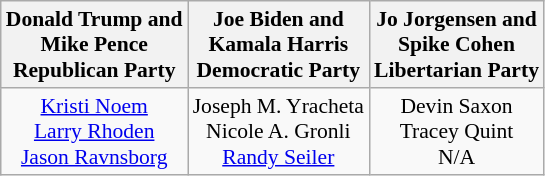<table class="wikitable" style="font-size:90%;text-align:center;">
<tr>
<th>Donald Trump and<br> Mike Pence<br>Republican Party</th>
<th>Joe Biden and<br> Kamala Harris<br>Democratic Party</th>
<th>Jo Jorgensen and<br> Spike Cohen<br>Libertarian Party</th>
</tr>
<tr>
<td><a href='#'>Kristi Noem</a><br><a href='#'>Larry Rhoden</a><br><a href='#'>Jason Ravnsborg</a></td>
<td>Joseph M. Yracheta<br>Nicole A. Gronli<br><a href='#'>Randy Seiler</a></td>
<td>Devin Saxon<br>Tracey Quint<br>N/A</td>
</tr>
</table>
